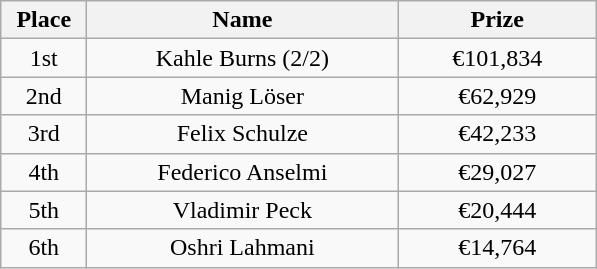<table class="wikitable">
<tr>
<th width="50">Place</th>
<th width="200">Name</th>
<th width="125">Prize</th>
</tr>
<tr>
<td align = "center">1st</td>
<td align = "center">Kahle Burns (2/2)</td>
<td align = "center">€101,834</td>
</tr>
<tr>
<td align = "center">2nd</td>
<td align = "center">Manig Löser</td>
<td align = "center">€62,929</td>
</tr>
<tr>
<td align = "center">3rd</td>
<td align = "center">Felix Schulze</td>
<td align = "center">€42,233</td>
</tr>
<tr>
<td align = "center">4th</td>
<td align = "center">Federico Anselmi</td>
<td align = "center">€29,027</td>
</tr>
<tr>
<td align = "center">5th</td>
<td align = "center">Vladimir Peck</td>
<td align = "center">€20,444</td>
</tr>
<tr>
<td align = "center">6th</td>
<td align = "center">Oshri Lahmani</td>
<td align = "center">€14,764</td>
</tr>
</table>
